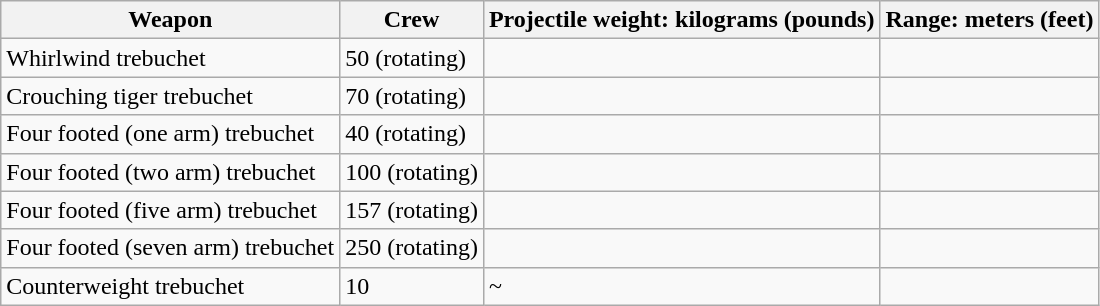<table class="wikitable">
<tr>
<th>Weapon</th>
<th>Crew</th>
<th>Projectile weight: kilograms (pounds)</th>
<th>Range: meters (feet)</th>
</tr>
<tr>
<td>Whirlwind trebuchet</td>
<td>50 (rotating)</td>
<td></td>
<td></td>
</tr>
<tr>
<td>Crouching tiger trebuchet</td>
<td>70 (rotating)</td>
<td></td>
<td></td>
</tr>
<tr>
<td>Four footed (one arm) trebuchet</td>
<td>40 (rotating)</td>
<td></td>
<td></td>
</tr>
<tr>
<td>Four footed (two arm) trebuchet</td>
<td>100 (rotating)</td>
<td></td>
<td></td>
</tr>
<tr>
<td>Four footed (five arm) trebuchet</td>
<td>157 (rotating)</td>
<td></td>
<td></td>
</tr>
<tr>
<td>Four footed (seven arm) trebuchet</td>
<td>250 (rotating)</td>
<td></td>
<td></td>
</tr>
<tr>
<td>Counterweight trebuchet</td>
<td>10</td>
<td>~</td>
<td></td>
</tr>
</table>
